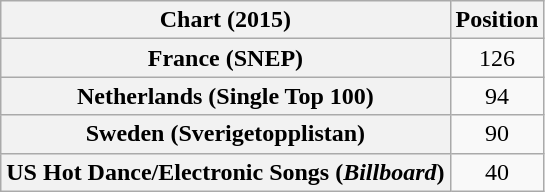<table class="wikitable sortable plainrowheaders" style="text-align:center">
<tr>
<th scope="col">Chart (2015)</th>
<th scope="col">Position</th>
</tr>
<tr>
<th scope="row">France (SNEP)</th>
<td>126</td>
</tr>
<tr>
<th scope="row">Netherlands (Single Top 100)</th>
<td>94</td>
</tr>
<tr>
<th scope="row">Sweden (Sverigetopplistan)</th>
<td>90</td>
</tr>
<tr>
<th scope="row">US Hot Dance/Electronic Songs (<em>Billboard</em>)</th>
<td>40</td>
</tr>
</table>
